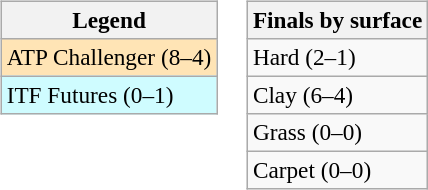<table>
<tr valign=top>
<td><br><table class=wikitable style=font-size:97%>
<tr>
<th>Legend</th>
</tr>
<tr bgcolor=moccasin>
<td>ATP Challenger (8–4)</td>
</tr>
<tr bgcolor=cffcff>
<td>ITF Futures (0–1)</td>
</tr>
</table>
</td>
<td><br><table class=wikitable style=font-size:97%>
<tr>
<th>Finals by surface</th>
</tr>
<tr>
<td>Hard (2–1)</td>
</tr>
<tr>
<td>Clay (6–4)</td>
</tr>
<tr>
<td>Grass (0–0)</td>
</tr>
<tr>
<td>Carpet (0–0)</td>
</tr>
</table>
</td>
</tr>
</table>
